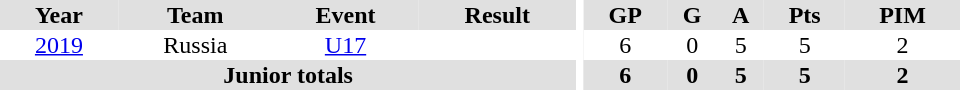<table border="0" cellpadding="1" cellspacing="0" ID="Table3" style="text-align:center; width:40em">
<tr bgcolor="#e0e0e0">
<th>Year</th>
<th>Team</th>
<th>Event</th>
<th>Result</th>
<th rowspan="99" bgcolor="#ffffff"></th>
<th>GP</th>
<th>G</th>
<th>A</th>
<th>Pts</th>
<th>PIM</th>
</tr>
<tr>
<td><a href='#'>2019</a></td>
<td>Russia</td>
<td><a href='#'>U17</a></td>
<td></td>
<td>6</td>
<td>0</td>
<td>5</td>
<td>5</td>
<td>2</td>
</tr>
<tr bgcolor="#e0e0e0">
<th colspan="4">Junior totals</th>
<th>6</th>
<th>0</th>
<th>5</th>
<th>5</th>
<th>2</th>
</tr>
</table>
